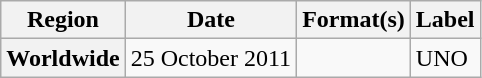<table class="wikitable plainrowheaders">
<tr>
<th scope="col">Region</th>
<th scope="col">Date</th>
<th scope="col">Format(s)</th>
<th scope="col">Label</th>
</tr>
<tr>
<th scope="row">Worldwide</th>
<td>25 October 2011</td>
<td></td>
<td>UNO</td>
</tr>
</table>
